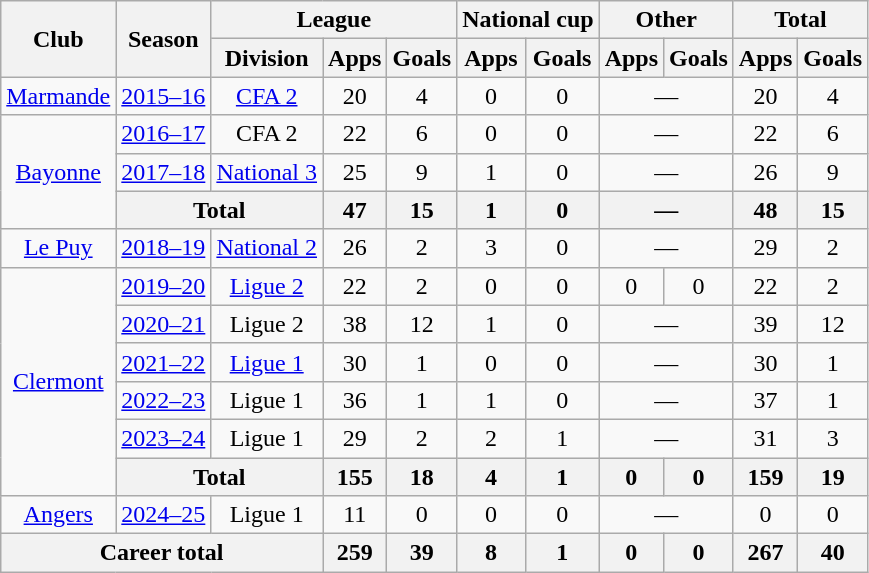<table class="wikitable" style="text-align:center">
<tr>
<th rowspan="2">Club</th>
<th rowspan="2">Season</th>
<th colspan="3">League</th>
<th colspan="2">National cup</th>
<th colspan="2">Other</th>
<th colspan="2">Total</th>
</tr>
<tr>
<th>Division</th>
<th>Apps</th>
<th>Goals</th>
<th>Apps</th>
<th>Goals</th>
<th>Apps</th>
<th>Goals</th>
<th>Apps</th>
<th>Goals</th>
</tr>
<tr>
<td><a href='#'>Marmande</a></td>
<td><a href='#'>2015–16</a></td>
<td><a href='#'>CFA 2</a></td>
<td>20</td>
<td>4</td>
<td>0</td>
<td>0</td>
<td colspan="2">—</td>
<td>20</td>
<td>4</td>
</tr>
<tr>
<td rowspan="3"><a href='#'>Bayonne</a></td>
<td><a href='#'>2016–17</a></td>
<td>CFA 2</td>
<td>22</td>
<td>6</td>
<td>0</td>
<td>0</td>
<td colspan="2">—</td>
<td>22</td>
<td>6</td>
</tr>
<tr>
<td><a href='#'>2017–18</a></td>
<td><a href='#'>National 3</a></td>
<td>25</td>
<td>9</td>
<td>1</td>
<td>0</td>
<td colspan="2">—</td>
<td>26</td>
<td>9</td>
</tr>
<tr>
<th colspan="2">Total</th>
<th>47</th>
<th>15</th>
<th>1</th>
<th>0</th>
<th colspan="2">—</th>
<th>48</th>
<th>15</th>
</tr>
<tr>
<td><a href='#'>Le Puy</a></td>
<td><a href='#'>2018–19</a></td>
<td><a href='#'>National 2</a></td>
<td>26</td>
<td>2</td>
<td>3</td>
<td>0</td>
<td colspan="2">—</td>
<td>29</td>
<td>2</td>
</tr>
<tr>
<td rowspan="6"><a href='#'>Clermont</a></td>
<td><a href='#'>2019–20</a></td>
<td><a href='#'>Ligue 2</a></td>
<td>22</td>
<td>2</td>
<td>0</td>
<td>0</td>
<td>0</td>
<td>0</td>
<td>22</td>
<td>2</td>
</tr>
<tr>
<td><a href='#'>2020–21</a></td>
<td>Ligue 2</td>
<td>38</td>
<td>12</td>
<td>1</td>
<td>0</td>
<td colspan="2">—</td>
<td>39</td>
<td>12</td>
</tr>
<tr>
<td><a href='#'>2021–22</a></td>
<td><a href='#'>Ligue 1</a></td>
<td>30</td>
<td>1</td>
<td>0</td>
<td>0</td>
<td colspan="2">—</td>
<td>30</td>
<td>1</td>
</tr>
<tr>
<td><a href='#'>2022–23</a></td>
<td>Ligue 1</td>
<td>36</td>
<td>1</td>
<td>1</td>
<td>0</td>
<td colspan="2">—</td>
<td>37</td>
<td>1</td>
</tr>
<tr>
<td><a href='#'>2023–24</a></td>
<td>Ligue 1</td>
<td>29</td>
<td>2</td>
<td>2</td>
<td>1</td>
<td colspan="2">—</td>
<td>31</td>
<td>3</td>
</tr>
<tr>
<th colspan="2">Total</th>
<th>155</th>
<th>18</th>
<th>4</th>
<th>1</th>
<th>0</th>
<th>0</th>
<th>159</th>
<th>19</th>
</tr>
<tr>
<td><a href='#'>Angers</a></td>
<td><a href='#'>2024–25</a></td>
<td>Ligue 1</td>
<td>11</td>
<td>0</td>
<td>0</td>
<td>0</td>
<td colspan="2">—</td>
<td>0</td>
<td>0</td>
</tr>
<tr>
<th colspan="3">Career total</th>
<th>259</th>
<th>39</th>
<th>8</th>
<th>1</th>
<th>0</th>
<th>0</th>
<th>267</th>
<th>40</th>
</tr>
</table>
